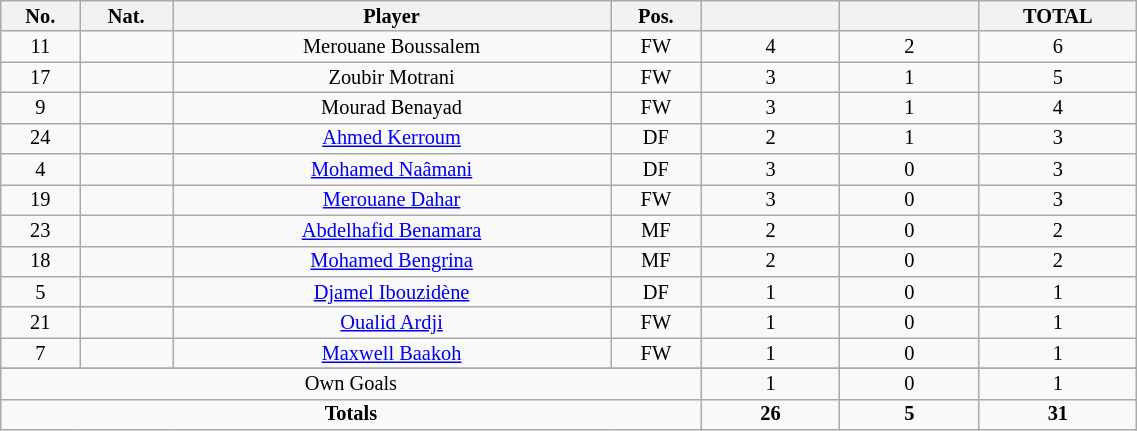<table class="wikitable sortable alternance" style="font-size:85%; text-align:center; line-height:14px; width:60%;">
<tr>
<th width=10>No.</th>
<th width=10>Nat.</th>
<th width=140>Player</th>
<th width=10>Pos.</th>
<th width=40></th>
<th width=40></th>
<th width=10>TOTAL</th>
</tr>
<tr>
<td>11</td>
<td></td>
<td>Merouane Boussalem</td>
<td>FW</td>
<td>4</td>
<td>2</td>
<td>6</td>
</tr>
<tr>
<td>17</td>
<td></td>
<td>Zoubir Motrani</td>
<td>FW</td>
<td>3</td>
<td>1</td>
<td>5</td>
</tr>
<tr>
<td>9</td>
<td></td>
<td>Mourad Benayad</td>
<td>FW</td>
<td>3</td>
<td>1</td>
<td>4</td>
</tr>
<tr>
<td>24</td>
<td></td>
<td><a href='#'>Ahmed Kerroum</a></td>
<td>DF</td>
<td>2</td>
<td>1</td>
<td>3</td>
</tr>
<tr>
<td>4</td>
<td></td>
<td><a href='#'>Mohamed Naâmani</a></td>
<td>DF</td>
<td>3</td>
<td>0</td>
<td>3</td>
</tr>
<tr>
<td>19</td>
<td></td>
<td><a href='#'>Merouane Dahar</a></td>
<td>FW</td>
<td>3</td>
<td>0</td>
<td>3</td>
</tr>
<tr>
<td>23</td>
<td></td>
<td><a href='#'>Abdelhafid Benamara</a></td>
<td>MF</td>
<td>2</td>
<td>0</td>
<td>2</td>
</tr>
<tr>
<td>18</td>
<td></td>
<td><a href='#'>Mohamed Bengrina</a></td>
<td>MF</td>
<td>2</td>
<td>0</td>
<td>2</td>
</tr>
<tr>
<td>5</td>
<td></td>
<td><a href='#'>Djamel Ibouzidène</a></td>
<td>DF</td>
<td>1</td>
<td>0</td>
<td>1</td>
</tr>
<tr>
<td>21</td>
<td></td>
<td><a href='#'>Oualid Ardji</a></td>
<td>FW</td>
<td>1</td>
<td>0</td>
<td>1</td>
</tr>
<tr>
<td>7</td>
<td></td>
<td><a href='#'>Maxwell Baakoh</a></td>
<td>FW</td>
<td>1</td>
<td>0</td>
<td>1</td>
</tr>
<tr>
</tr>
<tr class="sortbottom">
<td colspan="4">Own Goals</td>
<td>1</td>
<td>0</td>
<td>1</td>
</tr>
<tr class="sortbottom">
<td colspan="4"><strong>Totals</strong></td>
<td><strong>26</strong></td>
<td><strong>5</strong></td>
<td><strong>31</strong></td>
</tr>
</table>
